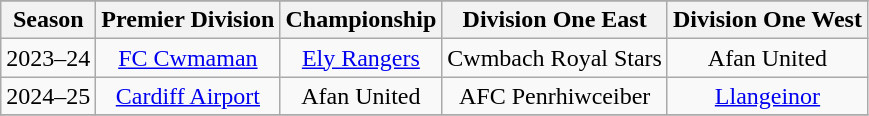<table class="wikitable" style="text-align: center">
<tr>
</tr>
<tr>
<th>Season</th>
<th>Premier Division</th>
<th>Championship</th>
<th>Division One East</th>
<th>Division One West</th>
</tr>
<tr>
<td>2023–24</td>
<td><a href='#'>FC Cwmaman</a></td>
<td><a href='#'>Ely Rangers</a></td>
<td>Cwmbach Royal Stars</td>
<td>Afan United</td>
</tr>
<tr>
<td>2024–25</td>
<td><a href='#'>Cardiff Airport</a></td>
<td>Afan United</td>
<td>AFC Penrhiwceiber</td>
<td><a href='#'>Llangeinor</a></td>
</tr>
<tr>
</tr>
</table>
